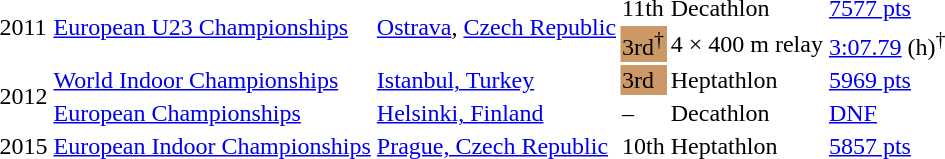<table>
<tr>
<td rowspan=2>2011</td>
<td rowspan=2><a href='#'>European U23 Championships</a></td>
<td rowspan=2><a href='#'>Ostrava</a>, <a href='#'>Czech Republic</a></td>
<td>11th</td>
<td>Decathlon</td>
<td><a href='#'>7577 pts</a></td>
</tr>
<tr>
<td bgcolor="cc9966">3rd<sup>†</sup></td>
<td>4 × 400 m relay</td>
<td><a href='#'>3:07.79</a> (h)<sup>†</sup></td>
</tr>
<tr>
<td rowspan=2>2012</td>
<td><a href='#'>World Indoor Championships</a></td>
<td><a href='#'>Istanbul, Turkey</a></td>
<td bgcolor="cc9966">3rd</td>
<td>Heptathlon</td>
<td><a href='#'>5969 pts</a></td>
</tr>
<tr>
<td><a href='#'>European Championships</a></td>
<td><a href='#'>Helsinki, Finland</a></td>
<td>–</td>
<td>Decathlon</td>
<td><a href='#'>DNF</a></td>
</tr>
<tr>
<td>2015</td>
<td><a href='#'>European Indoor Championships</a></td>
<td><a href='#'>Prague, Czech Republic</a></td>
<td>10th</td>
<td>Heptathlon</td>
<td><a href='#'>5857 pts</a></td>
</tr>
<tr>
</tr>
</table>
